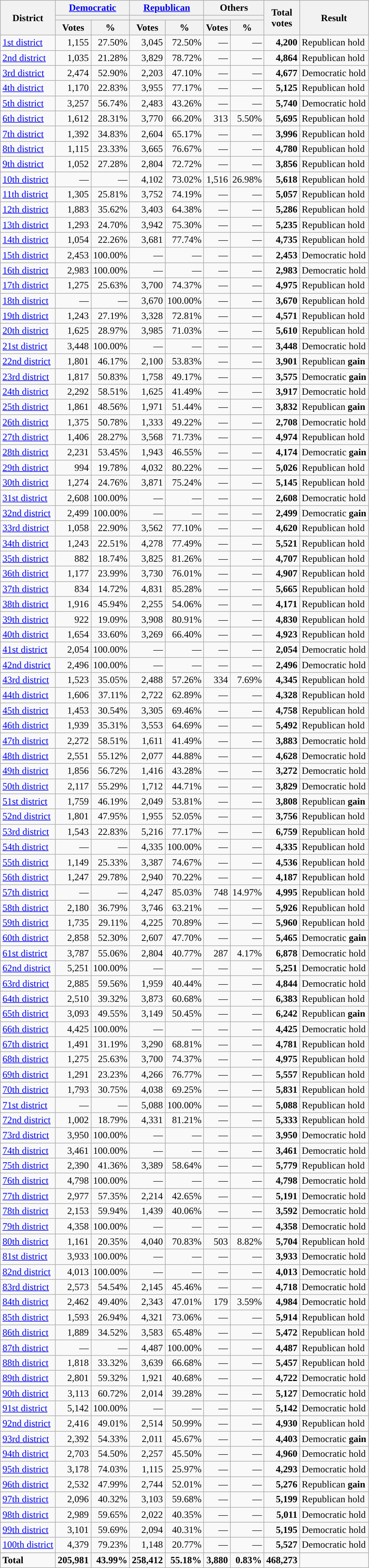<table class="wikitable plainrowheaders sortable" style="font-size:100%; text-align:right;">
<tr>
<th scope=col rowspan=3>District</th>
<th scope=col colspan=2><a href='#'>Democratic</a></th>
<th scope=col colspan=2><a href='#'>Republican</a></th>
<th scope=col colspan=2>Others</th>
<th scope=col rowspan=3>Total<br>votes</th>
<th scope=col rowspan=3>Result</th>
</tr>
<tr>
<th scope=col colspan=2 style="background:"></th>
<th scope=col colspan=2 style="background:"></th>
<th scope=col colspan=2></th>
</tr>
<tr>
<th scope=col data-sort-type="number">Votes</th>
<th scope=col data-sort-type="number">%</th>
<th scope=col data-sort-type="number">Votes</th>
<th scope=col data-sort-type="number">%</th>
<th scope=col data-sort-type="number">Votes</th>
<th scope=col data-sort-type="number">%</th>
</tr>
<tr>
<td style="text-align:left"><a href='#'>1st district</a></td>
<td>1,155</td>
<td>27.50%</td>
<td>3,045</td>
<td>72.50%</td>
<td>—</td>
<td>—</td>
<td><strong>4,200</strong></td>
<td style="text-align:left">Republican hold</td>
</tr>
<tr>
<td style="text-align:left"><a href='#'>2nd district</a></td>
<td>1,035</td>
<td>21.28%</td>
<td>3,829</td>
<td>78.72%</td>
<td>—</td>
<td>—</td>
<td><strong>4,864</strong></td>
<td style="text-align:left">Republican hold</td>
</tr>
<tr>
<td style="text-align:left"><a href='#'>3rd district</a></td>
<td>2,474</td>
<td>52.90%</td>
<td>2,203</td>
<td>47.10%</td>
<td>—</td>
<td>—</td>
<td><strong>4,677</strong></td>
<td style="text-align:left">Democratic hold</td>
</tr>
<tr>
<td style="text-align:left"><a href='#'>4th district</a></td>
<td>1,170</td>
<td>22.83%</td>
<td>3,955</td>
<td>77.17%</td>
<td>—</td>
<td>—</td>
<td><strong>5,125</strong></td>
<td style="text-align:left">Republican hold</td>
</tr>
<tr>
<td style="text-align:left"><a href='#'>5th district</a></td>
<td>3,257</td>
<td>56.74%</td>
<td>2,483</td>
<td>43.26%</td>
<td>—</td>
<td>—</td>
<td><strong>5,740</strong></td>
<td style="text-align:left">Democratic hold</td>
</tr>
<tr>
<td style="text-align:left"><a href='#'>6th district</a></td>
<td>1,612</td>
<td>28.31%</td>
<td>3,770</td>
<td>66.20%</td>
<td>313</td>
<td>5.50%</td>
<td><strong>5,695</strong></td>
<td style="text-align:left">Republican hold</td>
</tr>
<tr>
<td style="text-align:left"><a href='#'>7th district</a></td>
<td>1,392</td>
<td>34.83%</td>
<td>2,604</td>
<td>65.17%</td>
<td>—</td>
<td>—</td>
<td><strong>3,996</strong></td>
<td style="text-align:left">Republican hold</td>
</tr>
<tr>
<td style="text-align:left"><a href='#'>8th district</a></td>
<td>1,115</td>
<td>23.33%</td>
<td>3,665</td>
<td>76.67%</td>
<td>—</td>
<td>—</td>
<td><strong>4,780</strong></td>
<td style="text-align:left">Republican hold</td>
</tr>
<tr>
<td style="text-align:left"><a href='#'>9th district</a></td>
<td>1,052</td>
<td>27.28%</td>
<td>2,804</td>
<td>72.72%</td>
<td>—</td>
<td>—</td>
<td><strong>3,856</strong></td>
<td style="text-align:left">Republican hold</td>
</tr>
<tr>
<td style="text-align:left"><a href='#'>10th district</a></td>
<td>—</td>
<td>—</td>
<td>4,102</td>
<td>73.02%</td>
<td>1,516</td>
<td>26.98%</td>
<td><strong>5,618</strong></td>
<td style="text-align:left">Republican hold</td>
</tr>
<tr>
<td style="text-align:left"><a href='#'>11th district</a></td>
<td>1,305</td>
<td>25.81%</td>
<td>3,752</td>
<td>74.19%</td>
<td>—</td>
<td>—</td>
<td><strong>5,057</strong></td>
<td style="text-align:left">Republican hold</td>
</tr>
<tr>
<td style="text-align:left"><a href='#'>12th district</a></td>
<td>1,883</td>
<td>35.62%</td>
<td>3,403</td>
<td>64.38%</td>
<td>—</td>
<td>—</td>
<td><strong>5,286</strong></td>
<td style="text-align:left">Republican hold</td>
</tr>
<tr>
<td style="text-align:left"><a href='#'>13th district</a></td>
<td>1,293</td>
<td>24.70%</td>
<td>3,942</td>
<td>75.30%</td>
<td>—</td>
<td>—</td>
<td><strong>5,235</strong></td>
<td style="text-align:left">Republican hold</td>
</tr>
<tr>
<td style="text-align:left"><a href='#'>14th district</a></td>
<td>1,054</td>
<td>22.26%</td>
<td>3,681</td>
<td>77.74%</td>
<td>—</td>
<td>—</td>
<td><strong>4,735</strong></td>
<td style="text-align:left">Republican hold</td>
</tr>
<tr>
<td style="text-align:left"><a href='#'>15th district</a></td>
<td>2,453</td>
<td>100.00%</td>
<td>—</td>
<td>—</td>
<td>—</td>
<td>—</td>
<td><strong>2,453</strong></td>
<td style="text-align:left">Democratic hold</td>
</tr>
<tr>
<td style="text-align:left"><a href='#'>16th district</a></td>
<td>2,983</td>
<td>100.00%</td>
<td>—</td>
<td>—</td>
<td>—</td>
<td>—</td>
<td><strong>2,983</strong></td>
<td style="text-align:left">Democratic hold</td>
</tr>
<tr>
<td style="text-align:left"><a href='#'>17th district</a></td>
<td>1,275</td>
<td>25.63%</td>
<td>3,700</td>
<td>74.37%</td>
<td>—</td>
<td>—</td>
<td><strong>4,975</strong></td>
<td style="text-align:left">Republican hold</td>
</tr>
<tr>
<td style="text-align:left"><a href='#'>18th district</a></td>
<td>—</td>
<td>—</td>
<td>3,670</td>
<td>100.00%</td>
<td>—</td>
<td>—</td>
<td><strong>3,670</strong></td>
<td style="text-align:left">Republican hold</td>
</tr>
<tr>
<td style="text-align:left"><a href='#'>19th district</a></td>
<td>1,243</td>
<td>27.19%</td>
<td>3,328</td>
<td>72.81%</td>
<td>—</td>
<td>—</td>
<td><strong>4,571</strong></td>
<td style="text-align:left">Republican hold</td>
</tr>
<tr>
<td style="text-align:left"><a href='#'>20th district</a></td>
<td>1,625</td>
<td>28.97%</td>
<td>3,985</td>
<td>71.03%</td>
<td>—</td>
<td>—</td>
<td><strong>5,610</strong></td>
<td style="text-align:left">Republican hold</td>
</tr>
<tr>
<td style="text-align:left"><a href='#'>21st district</a></td>
<td>3,448</td>
<td>100.00%</td>
<td>—</td>
<td>—</td>
<td>—</td>
<td>—</td>
<td><strong>3,448</strong></td>
<td style="text-align:left">Democratic hold</td>
</tr>
<tr>
<td style="text-align:left"><a href='#'>22nd district</a></td>
<td>1,801</td>
<td>46.17%</td>
<td>2,100</td>
<td>53.83%</td>
<td>—</td>
<td>—</td>
<td><strong>3,901</strong></td>
<td style="text-align:left">Republican <strong>gain</strong></td>
</tr>
<tr>
<td style="text-align:left"><a href='#'>23rd district</a></td>
<td>1,817</td>
<td>50.83%</td>
<td>1,758</td>
<td>49.17%</td>
<td>—</td>
<td>—</td>
<td><strong>3,575</strong></td>
<td style="text-align:left">Democratic <strong>gain</strong></td>
</tr>
<tr>
<td style="text-align:left"><a href='#'>24th district</a></td>
<td>2,292</td>
<td>58.51%</td>
<td>1,625</td>
<td>41.49%</td>
<td>—</td>
<td>—</td>
<td><strong>3,917</strong></td>
<td style="text-align:left">Democratic hold</td>
</tr>
<tr>
<td style="text-align:left"><a href='#'>25th district</a></td>
<td>1,861</td>
<td>48.56%</td>
<td>1,971</td>
<td>51.44%</td>
<td>—</td>
<td>—</td>
<td><strong>3,832</strong></td>
<td style="text-align:left">Republican <strong>gain</strong></td>
</tr>
<tr>
<td style="text-align:left"><a href='#'>26th district</a></td>
<td>1,375</td>
<td>50.78%</td>
<td>1,333</td>
<td>49.22%</td>
<td>—</td>
<td>—</td>
<td><strong>2,708</strong></td>
<td style="text-align:left">Democratic hold</td>
</tr>
<tr>
<td style="text-align:left"><a href='#'>27th district</a></td>
<td>1,406</td>
<td>28.27%</td>
<td>3,568</td>
<td>71.73%</td>
<td>—</td>
<td>—</td>
<td><strong>4,974</strong></td>
<td style="text-align:left">Republican hold</td>
</tr>
<tr>
<td style="text-align:left"><a href='#'>28th district</a></td>
<td>2,231</td>
<td>53.45%</td>
<td>1,943</td>
<td>46.55%</td>
<td>—</td>
<td>—</td>
<td><strong>4,174</strong></td>
<td style="text-align:left">Democratic <strong>gain</strong></td>
</tr>
<tr>
<td style="text-align:left"><a href='#'>29th district</a></td>
<td>994</td>
<td>19.78%</td>
<td>4,032</td>
<td>80.22%</td>
<td>—</td>
<td>—</td>
<td><strong>5,026</strong></td>
<td style="text-align:left">Republican hold</td>
</tr>
<tr>
<td style="text-align:left"><a href='#'>30th district</a></td>
<td>1,274</td>
<td>24.76%</td>
<td>3,871</td>
<td>75.24%</td>
<td>—</td>
<td>—</td>
<td><strong>5,145</strong></td>
<td style="text-align:left">Republican hold</td>
</tr>
<tr>
<td style="text-align:left"><a href='#'>31st district</a></td>
<td>2,608</td>
<td>100.00%</td>
<td>—</td>
<td>—</td>
<td>—</td>
<td>—</td>
<td><strong>2,608</strong></td>
<td style="text-align:left">Democratic hold</td>
</tr>
<tr>
<td style="text-align:left"><a href='#'>32nd district</a></td>
<td>2,499</td>
<td>100.00%</td>
<td>—</td>
<td>—</td>
<td>—</td>
<td>—</td>
<td><strong>2,499</strong></td>
<td style="text-align:left">Democratic <strong>gain</strong></td>
</tr>
<tr>
<td style="text-align:left"><a href='#'>33rd district</a></td>
<td>1,058</td>
<td>22.90%</td>
<td>3,562</td>
<td>77.10%</td>
<td>—</td>
<td>—</td>
<td><strong>4,620</strong></td>
<td style="text-align:left">Republican hold</td>
</tr>
<tr>
<td style="text-align:left"><a href='#'>34th district</a></td>
<td>1,243</td>
<td>22.51%</td>
<td>4,278</td>
<td>77.49%</td>
<td>—</td>
<td>—</td>
<td><strong>5,521</strong></td>
<td style="text-align:left">Republican hold</td>
</tr>
<tr>
<td style="text-align:left"><a href='#'>35th district</a></td>
<td>882</td>
<td>18.74%</td>
<td>3,825</td>
<td>81.26%</td>
<td>—</td>
<td>—</td>
<td><strong>4,707</strong></td>
<td style="text-align:left">Republican hold</td>
</tr>
<tr>
<td style="text-align:left"><a href='#'>36th district</a></td>
<td>1,177</td>
<td>23.99%</td>
<td>3,730</td>
<td>76.01%</td>
<td>—</td>
<td>—</td>
<td><strong>4,907</strong></td>
<td style="text-align:left">Republican hold</td>
</tr>
<tr>
<td style="text-align:left"><a href='#'>37th district</a></td>
<td>834</td>
<td>14.72%</td>
<td>4,831</td>
<td>85.28%</td>
<td>—</td>
<td>—</td>
<td><strong>5,665</strong></td>
<td style="text-align:left">Republican hold</td>
</tr>
<tr>
<td style="text-align:left"><a href='#'>38th district</a></td>
<td>1,916</td>
<td>45.94%</td>
<td>2,255</td>
<td>54.06%</td>
<td>—</td>
<td>—</td>
<td><strong>4,171</strong></td>
<td style="text-align:left">Republican hold</td>
</tr>
<tr>
<td style="text-align:left"><a href='#'>39th district</a></td>
<td>922</td>
<td>19.09%</td>
<td>3,908</td>
<td>80.91%</td>
<td>—</td>
<td>—</td>
<td><strong>4,830</strong></td>
<td style="text-align:left">Republican hold</td>
</tr>
<tr>
<td style="text-align:left"><a href='#'>40th district</a></td>
<td>1,654</td>
<td>33.60%</td>
<td>3,269</td>
<td>66.40%</td>
<td>—</td>
<td>—</td>
<td><strong>4,923</strong></td>
<td style="text-align:left">Republican hold</td>
</tr>
<tr>
<td style="text-align:left"><a href='#'>41st district</a></td>
<td>2,054</td>
<td>100.00%</td>
<td>—</td>
<td>—</td>
<td>—</td>
<td>—</td>
<td><strong>2,054</strong></td>
<td style="text-align:left">Democratic hold</td>
</tr>
<tr>
<td style="text-align:left"><a href='#'>42nd district</a></td>
<td>2,496</td>
<td>100.00%</td>
<td>—</td>
<td>—</td>
<td>—</td>
<td>—</td>
<td><strong>2,496</strong></td>
<td style="text-align:left">Democratic hold</td>
</tr>
<tr>
<td style="text-align:left"><a href='#'>43rd district</a></td>
<td>1,523</td>
<td>35.05%</td>
<td>2,488</td>
<td>57.26%</td>
<td>334</td>
<td>7.69%</td>
<td><strong>4,345</strong></td>
<td style="text-align:left">Republican hold</td>
</tr>
<tr>
<td style="text-align:left"><a href='#'>44th district</a></td>
<td>1,606</td>
<td>37.11%</td>
<td>2,722</td>
<td>62.89%</td>
<td>—</td>
<td>—</td>
<td><strong>4,328</strong></td>
<td style="text-align:left">Republican hold</td>
</tr>
<tr>
<td style="text-align:left"><a href='#'>45th district</a></td>
<td>1,453</td>
<td>30.54%</td>
<td>3,305</td>
<td>69.46%</td>
<td>—</td>
<td>—</td>
<td><strong>4,758</strong></td>
<td style="text-align:left">Republican hold</td>
</tr>
<tr>
<td style="text-align:left"><a href='#'>46th district</a></td>
<td>1,939</td>
<td>35.31%</td>
<td>3,553</td>
<td>64.69%</td>
<td>—</td>
<td>—</td>
<td><strong>5,492</strong></td>
<td style="text-align:left">Republican hold</td>
</tr>
<tr>
<td style="text-align:left"><a href='#'>47th district</a></td>
<td>2,272</td>
<td>58.51%</td>
<td>1,611</td>
<td>41.49%</td>
<td>—</td>
<td>—</td>
<td><strong>3,883</strong></td>
<td style="text-align:left">Democratic hold</td>
</tr>
<tr>
<td style="text-align:left"><a href='#'>48th district</a></td>
<td>2,551</td>
<td>55.12%</td>
<td>2,077</td>
<td>44.88%</td>
<td>—</td>
<td>—</td>
<td><strong>4,628</strong></td>
<td style="text-align:left">Democratic hold</td>
</tr>
<tr>
<td style="text-align:left"><a href='#'>49th district</a></td>
<td>1,856</td>
<td>56.72%</td>
<td>1,416</td>
<td>43.28%</td>
<td>—</td>
<td>—</td>
<td><strong>3,272</strong></td>
<td style="text-align:left">Democratic hold</td>
</tr>
<tr>
<td style="text-align:left"><a href='#'>50th district</a></td>
<td>2,117</td>
<td>55.29%</td>
<td>1,712</td>
<td>44.71%</td>
<td>—</td>
<td>—</td>
<td><strong>3,829</strong></td>
<td style="text-align:left">Democratic hold</td>
</tr>
<tr>
<td style="text-align:left"><a href='#'>51st district</a></td>
<td>1,759</td>
<td>46.19%</td>
<td>2,049</td>
<td>53.81%</td>
<td>—</td>
<td>—</td>
<td><strong>3,808</strong></td>
<td style="text-align:left">Republican <strong>gain</strong></td>
</tr>
<tr>
<td style="text-align:left"><a href='#'>52nd district</a></td>
<td>1,801</td>
<td>47.95%</td>
<td>1,955</td>
<td>52.05%</td>
<td>—</td>
<td>—</td>
<td><strong>3,756</strong></td>
<td style="text-align:left">Republican hold</td>
</tr>
<tr>
<td style="text-align:left"><a href='#'>53rd district</a></td>
<td>1,543</td>
<td>22.83%</td>
<td>5,216</td>
<td>77.17%</td>
<td>—</td>
<td>—</td>
<td><strong>6,759</strong></td>
<td style="text-align:left">Republican hold</td>
</tr>
<tr>
<td style="text-align:left"><a href='#'>54th district</a></td>
<td>—</td>
<td>—</td>
<td>4,335</td>
<td>100.00%</td>
<td>—</td>
<td>—</td>
<td><strong>4,335</strong></td>
<td style="text-align:left">Republican hold</td>
</tr>
<tr>
<td style="text-align:left"><a href='#'>55th district</a></td>
<td>1,149</td>
<td>25.33%</td>
<td>3,387</td>
<td>74.67%</td>
<td>—</td>
<td>—</td>
<td><strong>4,536</strong></td>
<td style="text-align:left">Republican hold</td>
</tr>
<tr>
<td style="text-align:left"><a href='#'>56th district</a></td>
<td>1,247</td>
<td>29.78%</td>
<td>2,940</td>
<td>70.22%</td>
<td>—</td>
<td>—</td>
<td><strong>4,187</strong></td>
<td style="text-align:left">Republican hold</td>
</tr>
<tr>
<td style="text-align:left"><a href='#'>57th district</a></td>
<td>—</td>
<td>—</td>
<td>4,247</td>
<td>85.03%</td>
<td>748</td>
<td>14.97%</td>
<td><strong>4,995</strong></td>
<td style="text-align:left">Republican hold</td>
</tr>
<tr>
<td style="text-align:left"><a href='#'>58th district</a></td>
<td>2,180</td>
<td>36.79%</td>
<td>3,746</td>
<td>63.21%</td>
<td>—</td>
<td>—</td>
<td><strong>5,926</strong></td>
<td style="text-align:left">Republican hold</td>
</tr>
<tr>
<td style="text-align:left"><a href='#'>59th district</a></td>
<td>1,735</td>
<td>29.11%</td>
<td>4,225</td>
<td>70.89%</td>
<td>—</td>
<td>—</td>
<td><strong>5,960</strong></td>
<td style="text-align:left">Republican hold</td>
</tr>
<tr>
<td style="text-align:left"><a href='#'>60th district</a></td>
<td>2,858</td>
<td>52.30%</td>
<td>2,607</td>
<td>47.70%</td>
<td>—</td>
<td>—</td>
<td><strong>5,465</strong></td>
<td style="text-align:left">Democratic <strong>gain</strong></td>
</tr>
<tr>
<td style="text-align:left"><a href='#'>61st district</a></td>
<td>3,787</td>
<td>55.06%</td>
<td>2,804</td>
<td>40.77%</td>
<td>287</td>
<td>4.17%</td>
<td><strong>6,878</strong></td>
<td style="text-align:left">Democratic hold</td>
</tr>
<tr>
<td style="text-align:left"><a href='#'>62nd district</a></td>
<td>5,251</td>
<td>100.00%</td>
<td>—</td>
<td>—</td>
<td>—</td>
<td>—</td>
<td><strong>5,251</strong></td>
<td style="text-align:left">Democratic hold</td>
</tr>
<tr>
<td style="text-align:left"><a href='#'>63rd district</a></td>
<td>2,885</td>
<td>59.56%</td>
<td>1,959</td>
<td>40.44%</td>
<td>—</td>
<td>—</td>
<td><strong>4,844</strong></td>
<td style="text-align:left">Democratic hold</td>
</tr>
<tr>
<td style="text-align:left"><a href='#'>64th district</a></td>
<td>2,510</td>
<td>39.32%</td>
<td>3,873</td>
<td>60.68%</td>
<td>—</td>
<td>—</td>
<td><strong>6,383</strong></td>
<td style="text-align:left">Republican hold</td>
</tr>
<tr>
<td style="text-align:left"><a href='#'>65th district</a></td>
<td>3,093</td>
<td>49.55%</td>
<td>3,149</td>
<td>50.45%</td>
<td>—</td>
<td>—</td>
<td><strong>6,242</strong></td>
<td style="text-align:left">Republican <strong>gain</strong></td>
</tr>
<tr>
<td style="text-align:left"><a href='#'>66th district</a></td>
<td>4,425</td>
<td>100.00%</td>
<td>—</td>
<td>—</td>
<td>—</td>
<td>—</td>
<td><strong>4,425</strong></td>
<td style="text-align:left">Democratic hold</td>
</tr>
<tr>
<td style="text-align:left"><a href='#'>67th district</a></td>
<td>1,491</td>
<td>31.19%</td>
<td>3,290</td>
<td>68.81%</td>
<td>—</td>
<td>—</td>
<td><strong>4,781</strong></td>
<td style="text-align:left">Republican hold</td>
</tr>
<tr>
<td style="text-align:left"><a href='#'>68th district</a></td>
<td>1,275</td>
<td>25.63%</td>
<td>3,700</td>
<td>74.37%</td>
<td>—</td>
<td>—</td>
<td><strong>4,975</strong></td>
<td style="text-align:left">Republican hold</td>
</tr>
<tr>
<td style="text-align:left"><a href='#'>69th district</a></td>
<td>1,291</td>
<td>23.23%</td>
<td>4,266</td>
<td>76.77%</td>
<td>—</td>
<td>—</td>
<td><strong>5,557</strong></td>
<td style="text-align:left">Republican hold</td>
</tr>
<tr>
<td style="text-align:left"><a href='#'>70th district</a></td>
<td>1,793</td>
<td>30.75%</td>
<td>4,038</td>
<td>69.25%</td>
<td>—</td>
<td>—</td>
<td><strong>5,831</strong></td>
<td style="text-align:left">Republican hold</td>
</tr>
<tr>
<td style="text-align:left"><a href='#'>71st district</a></td>
<td>—</td>
<td>—</td>
<td>5,088</td>
<td>100.00%</td>
<td>—</td>
<td>—</td>
<td><strong>5,088</strong></td>
<td style="text-align:left">Republican hold</td>
</tr>
<tr>
<td style="text-align:left"><a href='#'>72nd district</a></td>
<td>1,002</td>
<td>18.79%</td>
<td>4,331</td>
<td>81.21%</td>
<td>—</td>
<td>—</td>
<td><strong>5,333</strong></td>
<td style="text-align:left">Republican hold</td>
</tr>
<tr>
<td style="text-align:left"><a href='#'>73rd district</a></td>
<td>3,950</td>
<td>100.00%</td>
<td>—</td>
<td>—</td>
<td>—</td>
<td>—</td>
<td><strong>3,950</strong></td>
<td style="text-align:left">Democratic hold</td>
</tr>
<tr>
<td style="text-align:left"><a href='#'>74th district</a></td>
<td>3,461</td>
<td>100.00%</td>
<td>—</td>
<td>—</td>
<td>—</td>
<td>—</td>
<td><strong>3,461</strong></td>
<td style="text-align:left">Democratic hold</td>
</tr>
<tr>
<td style="text-align:left"><a href='#'>75th district</a></td>
<td>2,390</td>
<td>41.36%</td>
<td>3,389</td>
<td>58.64%</td>
<td>—</td>
<td>—</td>
<td><strong>5,779</strong></td>
<td style="text-align:left">Republican hold</td>
</tr>
<tr>
<td style="text-align:left"><a href='#'>76th district</a></td>
<td>4,798</td>
<td>100.00%</td>
<td>—</td>
<td>—</td>
<td>—</td>
<td>—</td>
<td><strong>4,798</strong></td>
<td style="text-align:left">Democratic hold</td>
</tr>
<tr>
<td style="text-align:left"><a href='#'>77th district</a></td>
<td>2,977</td>
<td>57.35%</td>
<td>2,214</td>
<td>42.65%</td>
<td>—</td>
<td>—</td>
<td><strong>5,191</strong></td>
<td style="text-align:left">Democratic hold</td>
</tr>
<tr>
<td style="text-align:left"><a href='#'>78th district</a></td>
<td>2,153</td>
<td>59.94%</td>
<td>1,439</td>
<td>40.06%</td>
<td>—</td>
<td>—</td>
<td><strong>3,592</strong></td>
<td style="text-align:left">Democratic hold</td>
</tr>
<tr>
<td style="text-align:left"><a href='#'>79th district</a></td>
<td>4,358</td>
<td>100.00%</td>
<td>—</td>
<td>—</td>
<td>—</td>
<td>—</td>
<td><strong>4,358</strong></td>
<td style="text-align:left">Democratic hold</td>
</tr>
<tr>
<td style="text-align:left"><a href='#'>80th district</a></td>
<td>1,161</td>
<td>20.35%</td>
<td>4,040</td>
<td>70.83%</td>
<td>503</td>
<td>8.82%</td>
<td><strong>5,704</strong></td>
<td style="text-align:left">Republican hold</td>
</tr>
<tr>
<td style="text-align:left"><a href='#'>81st district</a></td>
<td>3,933</td>
<td>100.00%</td>
<td>—</td>
<td>—</td>
<td>—</td>
<td>—</td>
<td><strong>3,933</strong></td>
<td style="text-align:left">Democratic hold</td>
</tr>
<tr>
<td style="text-align:left"><a href='#'>82nd district</a></td>
<td>4,013</td>
<td>100.00%</td>
<td>—</td>
<td>—</td>
<td>—</td>
<td>—</td>
<td><strong>4,013</strong></td>
<td style="text-align:left">Democratic hold</td>
</tr>
<tr>
<td style="text-align:left"><a href='#'>83rd district</a></td>
<td>2,573</td>
<td>54.54%</td>
<td>2,145</td>
<td>45.46%</td>
<td>—</td>
<td>—</td>
<td><strong>4,718</strong></td>
<td style="text-align:left">Democratic hold</td>
</tr>
<tr>
<td style="text-align:left"><a href='#'>84th district</a></td>
<td>2,462</td>
<td>49.40%</td>
<td>2,343</td>
<td>47.01%</td>
<td>179</td>
<td>3.59%</td>
<td><strong>4,984</strong></td>
<td style="text-align:left">Democratic hold</td>
</tr>
<tr>
<td style="text-align:left"><a href='#'>85th district</a></td>
<td>1,593</td>
<td>26.94%</td>
<td>4,321</td>
<td>73.06%</td>
<td>—</td>
<td>—</td>
<td><strong>5,914</strong></td>
<td style="text-align:left">Republican hold</td>
</tr>
<tr>
<td style="text-align:left"><a href='#'>86th district</a></td>
<td>1,889</td>
<td>34.52%</td>
<td>3,583</td>
<td>65.48%</td>
<td>—</td>
<td>—</td>
<td><strong>5,472</strong></td>
<td style="text-align:left">Republican hold</td>
</tr>
<tr>
<td style="text-align:left"><a href='#'>87th district</a></td>
<td>—</td>
<td>—</td>
<td>4,487</td>
<td>100.00%</td>
<td>—</td>
<td>—</td>
<td><strong>4,487</strong></td>
<td style="text-align:left">Republican hold</td>
</tr>
<tr>
<td style="text-align:left"><a href='#'>88th district</a></td>
<td>1,818</td>
<td>33.32%</td>
<td>3,639</td>
<td>66.68%</td>
<td>—</td>
<td>—</td>
<td><strong>5,457</strong></td>
<td style="text-align:left">Republican hold</td>
</tr>
<tr>
<td style="text-align:left"><a href='#'>89th district</a></td>
<td>2,801</td>
<td>59.32%</td>
<td>1,921</td>
<td>40.68%</td>
<td>—</td>
<td>—</td>
<td><strong>4,722</strong></td>
<td style="text-align:left">Democratic hold</td>
</tr>
<tr>
<td style="text-align:left"><a href='#'>90th district</a></td>
<td>3,113</td>
<td>60.72%</td>
<td>2,014</td>
<td>39.28%</td>
<td>—</td>
<td>—</td>
<td><strong>5,127</strong></td>
<td style="text-align:left">Democratic hold</td>
</tr>
<tr>
<td style="text-align:left"><a href='#'>91st district</a></td>
<td>5,142</td>
<td>100.00%</td>
<td>—</td>
<td>—</td>
<td>—</td>
<td>—</td>
<td><strong>5,142</strong></td>
<td style="text-align:left">Democratic hold</td>
</tr>
<tr>
<td style="text-align:left"><a href='#'>92nd district</a></td>
<td>2,416</td>
<td>49.01%</td>
<td>2,514</td>
<td>50.99%</td>
<td>—</td>
<td>—</td>
<td><strong>4,930</strong></td>
<td style="text-align:left">Republican hold</td>
</tr>
<tr>
<td style="text-align:left"><a href='#'>93rd district</a></td>
<td>2,392</td>
<td>54.33%</td>
<td>2,011</td>
<td>45.67%</td>
<td>—</td>
<td>—</td>
<td><strong>4,403</strong></td>
<td style="text-align:left">Democratic <strong>gain</strong></td>
</tr>
<tr>
<td style="text-align:left"><a href='#'>94th district</a></td>
<td>2,703</td>
<td>54.50%</td>
<td>2,257</td>
<td>45.50%</td>
<td>—</td>
<td>—</td>
<td><strong>4,960</strong></td>
<td style="text-align:left">Democratic hold</td>
</tr>
<tr>
<td style="text-align:left"><a href='#'>95th district</a></td>
<td>3,178</td>
<td>74.03%</td>
<td>1,115</td>
<td>25.97%</td>
<td>—</td>
<td>—</td>
<td><strong>4,293</strong></td>
<td style="text-align:left">Democratic hold</td>
</tr>
<tr>
<td style="text-align:left"><a href='#'>96th district</a></td>
<td>2,532</td>
<td>47.99%</td>
<td>2,744</td>
<td>52.01%</td>
<td>—</td>
<td>—</td>
<td><strong>5,276</strong></td>
<td style="text-align:left">Republican <strong>gain</strong></td>
</tr>
<tr>
<td style="text-align:left"><a href='#'>97th district</a></td>
<td>2,096</td>
<td>40.32%</td>
<td>3,103</td>
<td>59.68%</td>
<td>—</td>
<td>—</td>
<td><strong>5,199</strong></td>
<td style="text-align:left">Republican hold</td>
</tr>
<tr>
<td style="text-align:left"><a href='#'>98th district</a></td>
<td>2,989</td>
<td>59.65%</td>
<td>2,022</td>
<td>40.35%</td>
<td>—</td>
<td>—</td>
<td><strong>5,011</strong></td>
<td style="text-align:left">Democratic hold</td>
</tr>
<tr>
<td style="text-align:left"><a href='#'>99th district</a></td>
<td>3,101</td>
<td>59.69%</td>
<td>2,094</td>
<td>40.31%</td>
<td>—</td>
<td>—</td>
<td><strong>5,195</strong></td>
<td style="text-align:left">Democratic hold</td>
</tr>
<tr>
<td style="text-align:left"><a href='#'>100th district</a></td>
<td>4,379</td>
<td>79.23%</td>
<td>1,148</td>
<td>20.77%</td>
<td>—</td>
<td>—</td>
<td><strong>5,527</strong></td>
<td style="text-align:left">Democratic hold</td>
</tr>
<tr class="sortbottom" style="font-weight:bold">
<td style="text-align:left">Total</td>
<td>205,981</td>
<td>43.99%</td>
<td>258,412</td>
<td>55.18%</td>
<td>3,880</td>
<td>0.83%</td>
<td>468,273</td>
<td></td>
</tr>
</table>
